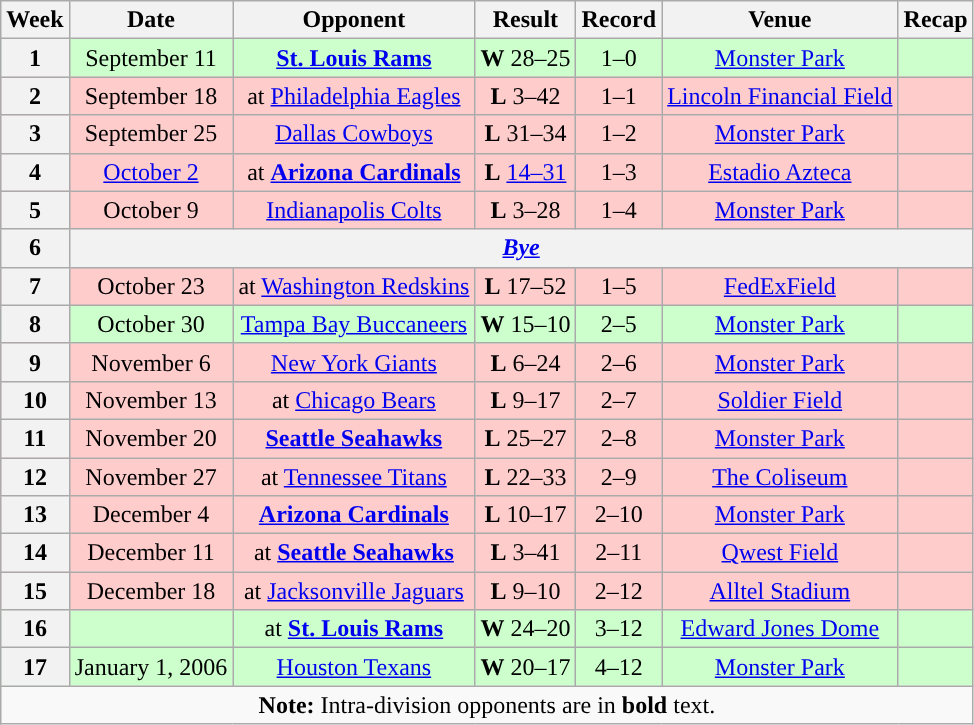<table class="wikitable" style="text-align:center">
<tr>
<th>Week</th>
<th>Date</th>
<th>Opponent</th>
<th>Result</th>
<th>Record</th>
<th>Venue</th>
<th>Recap</th>
</tr>
<tr style="background:#cfc">
<th>1</th>
<td>September 11</td>
<td><strong><a href='#'>St. Louis Rams</a></strong></td>
<td><strong>W</strong> 28–25</td>
<td>1–0</td>
<td><a href='#'>Monster Park</a></td>
<td></td>
</tr>
<tr style="background:#fcc">
<th>2</th>
<td>September 18</td>
<td>at <a href='#'>Philadelphia Eagles</a></td>
<td><strong>L</strong> 3–42</td>
<td>1–1</td>
<td><a href='#'>Lincoln Financial Field</a></td>
<td></td>
</tr>
<tr style="background:#fcc">
<th>3</th>
<td>September 25</td>
<td><a href='#'>Dallas Cowboys</a></td>
<td><strong>L</strong> 31–34</td>
<td>1–2</td>
<td><a href='#'>Monster Park</a></td>
<td></td>
</tr>
<tr style="background:#fcc">
<th>4</th>
<td><a href='#'>October 2</a></td>
<td>at <strong><a href='#'>Arizona Cardinals</a></strong></td>
<td><strong>L</strong> <a href='#'>14–31</a></td>
<td>1–3</td>
<td>  <a href='#'>Estadio Azteca</a> </td>
<td></td>
</tr>
<tr style="background:#fcc">
<th>5</th>
<td>October 9</td>
<td><a href='#'>Indianapolis Colts</a></td>
<td><strong>L</strong> 3–28</td>
<td>1–4</td>
<td><a href='#'>Monster Park</a></td>
<td></td>
</tr>
<tr>
<th>6</th>
<th colspan="7"><em><a href='#'>Bye</a></em></th>
</tr>
<tr style="background:#fcc">
<th>7</th>
<td>October 23</td>
<td>at <a href='#'>Washington Redskins</a></td>
<td><strong>L</strong> 17–52</td>
<td>1–5</td>
<td><a href='#'>FedExField</a></td>
<td></td>
</tr>
<tr style="background:#cfc">
<th>8</th>
<td>October 30</td>
<td><a href='#'>Tampa Bay Buccaneers</a></td>
<td><strong>W</strong> 15–10</td>
<td>2–5</td>
<td><a href='#'>Monster Park</a></td>
<td></td>
</tr>
<tr style="background:#fcc">
<th>9</th>
<td>November 6</td>
<td><a href='#'>New York Giants</a></td>
<td><strong>L</strong> 6–24</td>
<td>2–6</td>
<td><a href='#'>Monster Park</a></td>
<td></td>
</tr>
<tr style="background:#fcc">
<th>10</th>
<td>November 13</td>
<td>at <a href='#'>Chicago Bears</a></td>
<td><strong>L</strong> 9–17</td>
<td>2–7</td>
<td><a href='#'>Soldier Field</a></td>
<td></td>
</tr>
<tr style="background:#fcc">
<th>11</th>
<td>November 20</td>
<td><strong><a href='#'>Seattle Seahawks</a></strong></td>
<td><strong>L</strong> 25–27</td>
<td>2–8</td>
<td><a href='#'>Monster Park</a></td>
<td></td>
</tr>
<tr style="background:#fcc">
<th>12</th>
<td>November 27</td>
<td>at <a href='#'>Tennessee Titans</a></td>
<td><strong>L</strong> 22–33</td>
<td>2–9</td>
<td><a href='#'>The Coliseum</a></td>
<td></td>
</tr>
<tr style="background:#fcc">
<th>13</th>
<td>December 4</td>
<td><strong><a href='#'>Arizona Cardinals</a></strong></td>
<td><strong>L</strong> 10–17</td>
<td>2–10</td>
<td><a href='#'>Monster Park</a></td>
<td></td>
</tr>
<tr style="background:#fcc">
<th>14</th>
<td>December 11</td>
<td>at <strong><a href='#'>Seattle Seahawks</a></strong></td>
<td><strong>L</strong> 3–41</td>
<td>2–11</td>
<td><a href='#'>Qwest Field</a></td>
<td></td>
</tr>
<tr style="background:#fcc">
<th>15</th>
<td>December 18</td>
<td>at <a href='#'>Jacksonville Jaguars</a></td>
<td><strong>L</strong> 9–10</td>
<td>2–12</td>
<td><a href='#'>Alltel Stadium</a></td>
<td></td>
</tr>
<tr style="background: #cfc;">
<th>16</th>
<td></td>
<td>at <strong><a href='#'>St. Louis Rams</a></strong></td>
<td><strong>W</strong> 24–20</td>
<td>3–12</td>
<td><a href='#'>Edward Jones Dome</a></td>
<td></td>
</tr>
<tr style="background:#cfc">
<th>17</th>
<td>January 1, 2006</td>
<td><a href='#'>Houston Texans</a></td>
<td><strong>W</strong> 20–17 </td>
<td>4–12</td>
<td><a href='#'>Monster Park</a></td>
<td></td>
</tr>
<tr>
<td colspan="8"><strong>Note:</strong> Intra-division opponents are in <strong>bold</strong> text.</td>
</tr>
</table>
